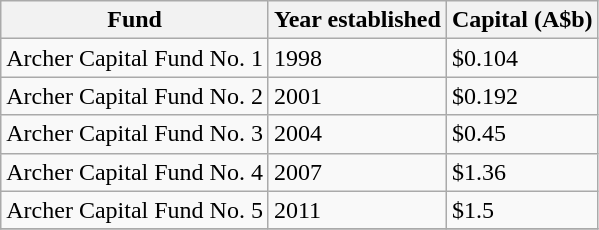<table class="wikitable">
<tr>
<th>Fund</th>
<th>Year established</th>
<th>Capital (A$b)</th>
</tr>
<tr>
<td>Archer Capital Fund No. 1</td>
<td>1998</td>
<td>$0.104</td>
</tr>
<tr>
<td>Archer Capital Fund No. 2</td>
<td>2001</td>
<td>$0.192</td>
</tr>
<tr>
<td>Archer Capital Fund No. 3</td>
<td>2004</td>
<td>$0.45</td>
</tr>
<tr>
<td>Archer Capital Fund No. 4</td>
<td>2007</td>
<td>$1.36</td>
</tr>
<tr>
<td>Archer Capital Fund No. 5</td>
<td>2011</td>
<td>$1.5</td>
</tr>
<tr>
</tr>
</table>
